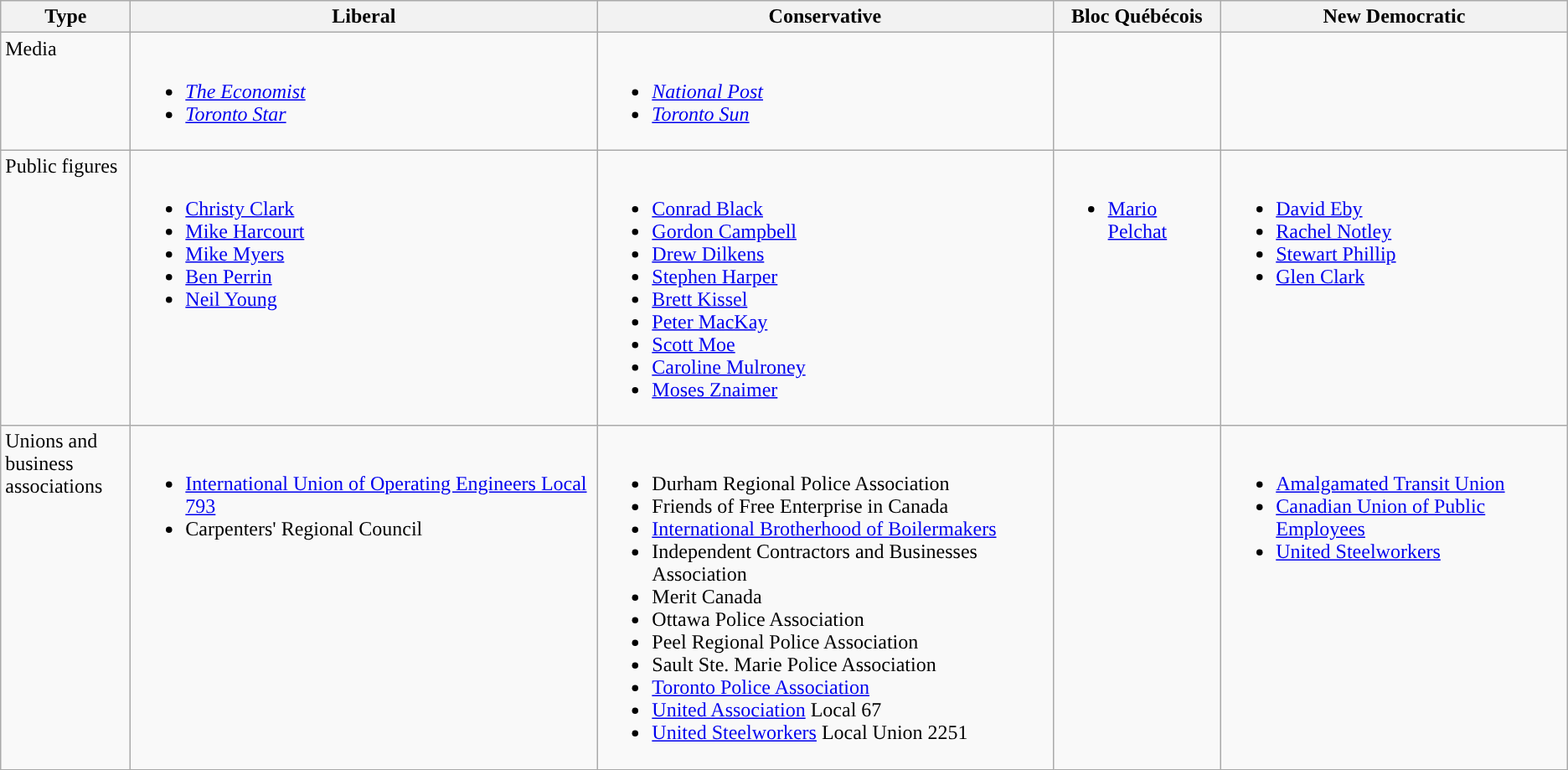<table class="wikitable">
<tr>
<th style="width:6em;">Type</th>
<th style="background-color:">Liberal</th>
<th style="background-color:">Conservative</th>
<th style="background-color:">Bloc Québécois</th>
<th style="background-color:">New Democratic</th>
</tr>
<tr valign="top">
<td>Media</td>
<td><br><ul><li><em><a href='#'>The Economist</a></em></li><li><em><a href='#'>Toronto Star</a></em></li></ul></td>
<td><br><ul><li><em><a href='#'>National Post</a></em></li><li><em><a href='#'>Toronto Sun</a></em></li></ul></td>
<td></td>
<td></td>
</tr>
<tr valign="top">
<td>Public figures</td>
<td><br><ul><li><a href='#'>Christy Clark</a></li><li><a href='#'>Mike Harcourt</a></li><li><a href='#'>Mike Myers</a></li><li><a href='#'>Ben Perrin</a></li><li><a href='#'>Neil Young</a></li></ul></td>
<td><br><ul><li><a href='#'>Conrad Black</a></li><li><a href='#'>Gordon Campbell</a></li><li><a href='#'>Drew Dilkens</a></li><li><a href='#'>Stephen Harper</a></li><li><a href='#'>Brett Kissel</a></li><li><a href='#'>Peter MacKay</a></li><li><a href='#'>Scott Moe</a></li><li><a href='#'>Caroline Mulroney</a></li><li><a href='#'>Moses Znaimer</a></li></ul></td>
<td><br><ul><li><a href='#'>Mario Pelchat</a></li></ul></td>
<td><br><ul><li><a href='#'>David Eby</a></li><li><a href='#'>Rachel Notley</a></li><li><a href='#'>Stewart Phillip</a></li><li><a href='#'>Glen Clark</a></li></ul></td>
</tr>
<tr valign="top">
<td>Unions and business associations</td>
<td><br><ul><li><a href='#'>International Union of Operating Engineers Local 793</a></li><li>Carpenters' Regional Council </li></ul></td>
<td><br><ul><li>Durham Regional Police Association</li><li>Friends of Free Enterprise in Canada</li><li><a href='#'>International Brotherhood of Boilermakers</a></li><li>Independent Contractors and Businesses Association</li><li>Merit Canada</li><li>Ottawa Police Association</li><li>Peel Regional Police Association</li><li>Sault Ste. Marie Police Association</li><li><a href='#'>Toronto Police Association</a></li><li><a href='#'>United Association</a> Local 67</li><li><a href='#'>United Steelworkers</a> Local Union 2251</li></ul></td>
<td></td>
<td><br><ul><li><a href='#'>Amalgamated Transit Union</a></li><li><a href='#'>Canadian Union of Public Employees</a></li><li><a href='#'>United Steelworkers</a></li></ul></td>
</tr>
</table>
